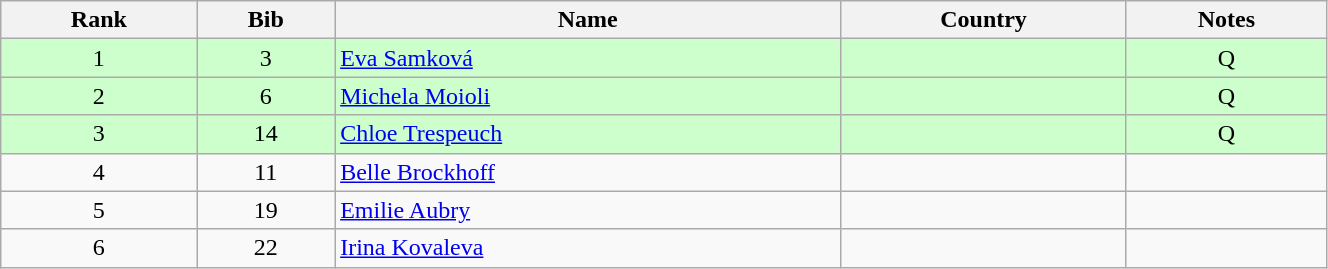<table class="wikitable" style="text-align:center;" width=70%>
<tr>
<th>Rank</th>
<th>Bib</th>
<th>Name</th>
<th>Country</th>
<th>Notes</th>
</tr>
<tr bgcolor="#ccffcc">
<td>1</td>
<td>3</td>
<td align=left><a href='#'>Eva Samková</a></td>
<td align=left></td>
<td>Q</td>
</tr>
<tr bgcolor="#ccffcc">
<td>2</td>
<td>6</td>
<td align=left><a href='#'>Michela Moioli</a></td>
<td align=left></td>
<td>Q</td>
</tr>
<tr bgcolor="#ccffcc">
<td>3</td>
<td>14</td>
<td align=left><a href='#'>Chloe Trespeuch</a></td>
<td align=left></td>
<td>Q</td>
</tr>
<tr>
<td>4</td>
<td>11</td>
<td align=left><a href='#'>Belle Brockhoff</a></td>
<td align=left></td>
<td></td>
</tr>
<tr>
<td>5</td>
<td>19</td>
<td align=left><a href='#'>Emilie Aubry</a></td>
<td align=left></td>
<td></td>
</tr>
<tr>
<td>6</td>
<td>22</td>
<td align=left><a href='#'>Irina Kovaleva</a></td>
<td align=left></td>
<td></td>
</tr>
</table>
